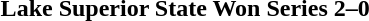<table class="noborder" style="text-align: center; border: none; width: 100%">
<tr>
<th width="97%"><strong>Lake Superior State Won Series 2–0</strong></th>
<th width="3%"></th>
</tr>
</table>
